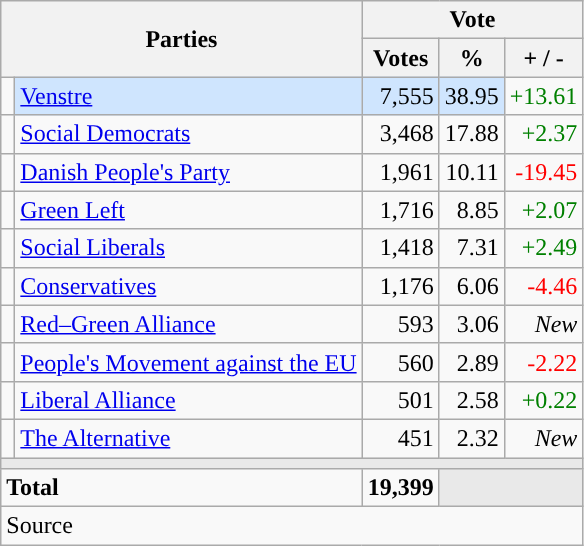<table class="wikitable" style="text-align:right;">
<tr>
<th style="text-align:centre;" rowspan="2" colspan="2" width="225">Parties</th>
<th colspan="3">Vote</th>
</tr>
<tr>
<th width="15">Votes</th>
<th width="15">%</th>
<th width="15">+ / -</th>
</tr>
<tr>
<td width="2" style="color:inherit;background:"></td>
<td bgcolor=#cfe5fe   align="left"><a href='#'>Venstre</a></td>
<td bgcolor=#cfe5fe>7,555</td>
<td bgcolor=#cfe5fe>38.95</td>
<td style=color:green;>+13.61</td>
</tr>
<tr>
<td width="2" style="color:inherit;background:"></td>
<td align="left"><a href='#'>Social Democrats</a></td>
<td>3,468</td>
<td>17.88</td>
<td style=color:green;>+2.37</td>
</tr>
<tr>
<td width="2" style="color:inherit;background:"></td>
<td align="left"><a href='#'>Danish People's Party</a></td>
<td>1,961</td>
<td>10.11</td>
<td style=color:red;>-19.45</td>
</tr>
<tr>
<td width="2" style="color:inherit;background:"></td>
<td align="left"><a href='#'>Green Left</a></td>
<td>1,716</td>
<td>8.85</td>
<td style=color:green;>+2.07</td>
</tr>
<tr>
<td width="2" style="color:inherit;background:"></td>
<td align="left"><a href='#'>Social Liberals</a></td>
<td>1,418</td>
<td>7.31</td>
<td style=color:green;>+2.49</td>
</tr>
<tr>
<td width="2" style="color:inherit;background:"></td>
<td align="left"><a href='#'>Conservatives</a></td>
<td>1,176</td>
<td>6.06</td>
<td style=color:red;>-4.46</td>
</tr>
<tr>
<td width="2" style="color:inherit;background:"></td>
<td align="left"><a href='#'>Red–Green Alliance</a></td>
<td>593</td>
<td>3.06</td>
<td><em>New</em></td>
</tr>
<tr>
<td width="2" style="color:inherit;background:"></td>
<td align="left"><a href='#'>People's Movement against the EU</a></td>
<td>560</td>
<td>2.89</td>
<td style=color:red;>-2.22</td>
</tr>
<tr>
<td width="2" style="color:inherit;background:"></td>
<td align="left"><a href='#'>Liberal Alliance</a></td>
<td>501</td>
<td>2.58</td>
<td style=color:green;>+0.22</td>
</tr>
<tr>
<td width="2" style="color:inherit;background:"></td>
<td align="left"><a href='#'>The Alternative</a></td>
<td>451</td>
<td>2.32</td>
<td><em>New</em></td>
</tr>
<tr>
<td colspan="7" bgcolor="#E9E9E9"></td>
</tr>
<tr>
<td align="left" colspan="2"><strong>Total</strong></td>
<td><strong>19,399</strong></td>
<td bgcolor="#E9E9E9" colspan="2"></td>
</tr>
<tr>
<td align="left" colspan="6">Source</td>
</tr>
</table>
